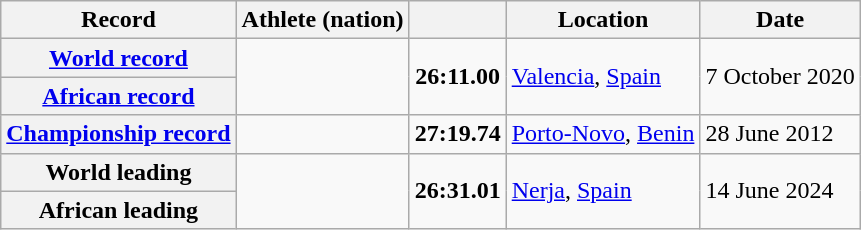<table class="wikitable">
<tr>
<th scope="col">Record</th>
<th scope="col">Athlete (nation)</th>
<th scope="col"></th>
<th scope="col">Location</th>
<th scope="col">Date</th>
</tr>
<tr>
<th scope="row"><a href='#'>World record</a></th>
<td rowspan="2"></td>
<td rowspan="2" align="center"><strong>26:11.00</strong></td>
<td rowspan="2"><a href='#'>Valencia</a>, <a href='#'>Spain</a></td>
<td rowspan="2">7 October 2020</td>
</tr>
<tr>
<th scope="row"><a href='#'>African record</a></th>
</tr>
<tr>
<th><a href='#'>Championship record</a></th>
<td></td>
<td align="center"><strong>27:19.74</strong></td>
<td><a href='#'>Porto-Novo</a>, <a href='#'>Benin</a></td>
<td>28 June 2012</td>
</tr>
<tr>
<th scope="row">World leading</th>
<td rowspan="2"></td>
<td rowspan="2" align="center"><strong>26:31.01</strong></td>
<td rowspan="2"><a href='#'>Nerja</a>, <a href='#'>Spain</a></td>
<td rowspan="2">14 June 2024</td>
</tr>
<tr>
<th scope="row">African leading</th>
</tr>
</table>
